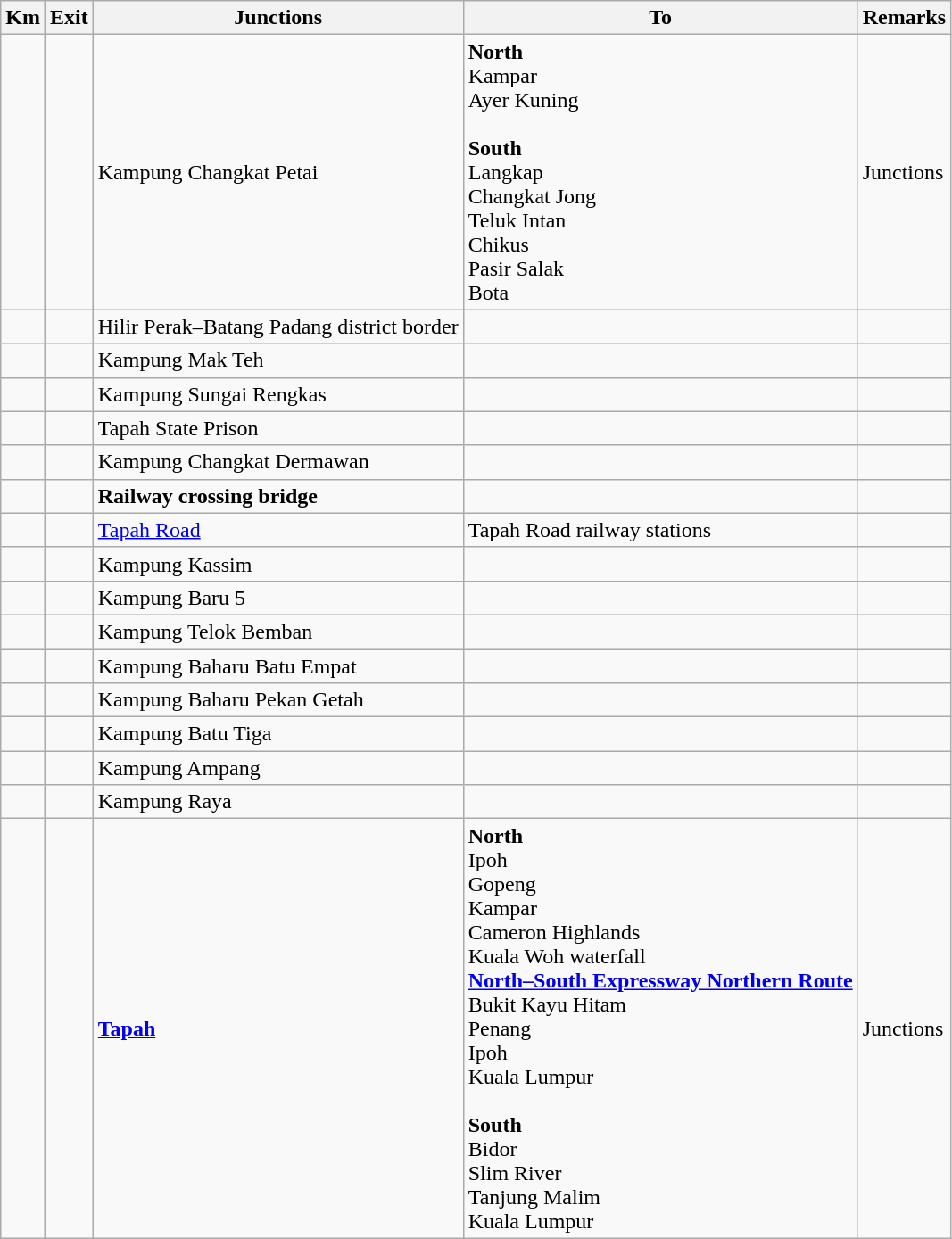<table class="wikitable">
<tr>
<th>Km</th>
<th>Exit</th>
<th>Junctions</th>
<th>To</th>
<th>Remarks</th>
</tr>
<tr>
<td></td>
<td></td>
<td>Kampung Changkat Petai</td>
<td><strong>North</strong><br>Kampar<br>Ayer Kuning<br><br><strong>South</strong><br>Langkap<br>Changkat Jong<br>Teluk Intan<br>Chikus<br>Pasir Salak<br>Bota</td>
<td>Junctions</td>
</tr>
<tr>
<td></td>
<td></td>
<td>Hilir Perak–Batang Padang district border</td>
<td></td>
<td></td>
</tr>
<tr>
<td></td>
<td></td>
<td>Kampung Mak Teh</td>
<td></td>
<td></td>
</tr>
<tr>
<td></td>
<td></td>
<td>Kampung Sungai Rengkas</td>
<td></td>
<td></td>
</tr>
<tr>
<td></td>
<td></td>
<td>Tapah State Prison</td>
<td></td>
<td></td>
</tr>
<tr>
<td></td>
<td></td>
<td>Kampung Changkat Dermawan</td>
<td></td>
<td></td>
</tr>
<tr>
<td></td>
<td></td>
<td><strong>Railway crossing bridge</strong></td>
<td></td>
<td></td>
</tr>
<tr>
<td></td>
<td></td>
<td><a href='#'>Tapah Road</a></td>
<td> Tapah Road railway stations</td>
<td></td>
</tr>
<tr>
<td></td>
<td></td>
<td>Kampung Kassim</td>
<td></td>
<td></td>
</tr>
<tr>
<td></td>
<td></td>
<td>Kampung Baru 5</td>
<td></td>
<td></td>
</tr>
<tr>
<td></td>
<td></td>
<td>Kampung Telok Bemban</td>
<td></td>
<td></td>
</tr>
<tr>
<td></td>
<td></td>
<td>Kampung Baharu Batu Empat</td>
<td></td>
<td></td>
</tr>
<tr>
<td></td>
<td></td>
<td>Kampung Baharu Pekan Getah</td>
<td></td>
<td></td>
</tr>
<tr>
<td></td>
<td></td>
<td>Kampung Batu Tiga</td>
<td></td>
<td></td>
</tr>
<tr>
<td></td>
<td></td>
<td>Kampung Ampang</td>
<td></td>
<td></td>
</tr>
<tr>
<td></td>
<td></td>
<td>Kampung Raya</td>
<td></td>
<td></td>
</tr>
<tr>
<td></td>
<td></td>
<td><strong><a href='#'>Tapah</a></strong></td>
<td><strong>North</strong><br>Ipoh<br>Gopeng<br>Kampar<br>Cameron Highlands<br>Kuala Woh waterfall<br>  <strong><a href='#'>North–South Expressway Northern Route</a></strong><br>Bukit Kayu Hitam<br>Penang<br>Ipoh<br>Kuala Lumpur<br><br><strong>South</strong><br>Bidor<br>Slim River<br>Tanjung Malim<br>Kuala Lumpur</td>
<td>Junctions</td>
</tr>
</table>
